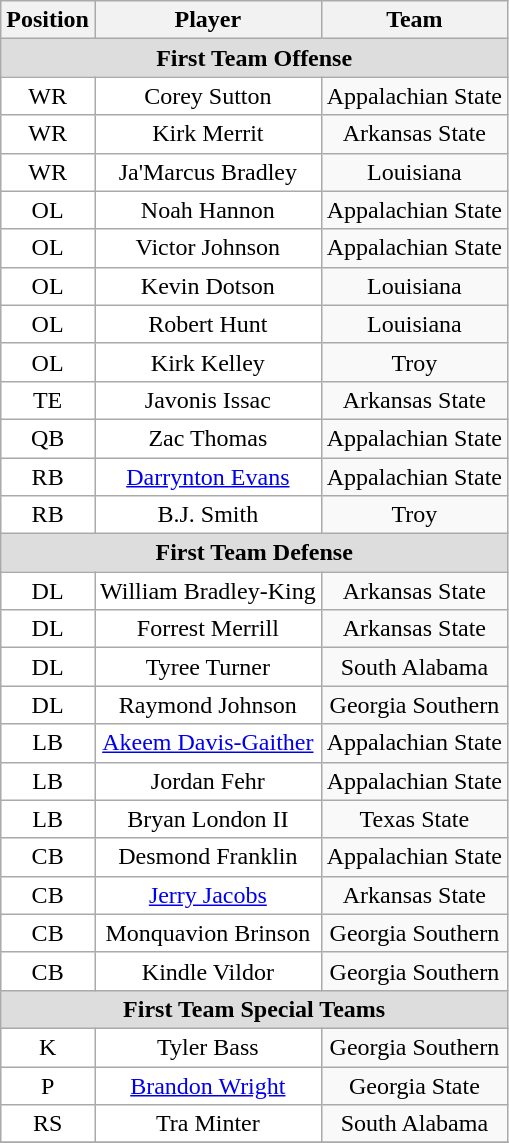<table class="wikitable" border="0">
<tr>
<th>Position</th>
<th>Player</th>
<th>Team</th>
</tr>
<tr>
<td colspan="3" style="text-align:center; background:#ddd;"><strong>First Team Offense </strong></td>
</tr>
<tr style="text-align:center;">
<td style="background:white">WR</td>
<td style="background:white">Corey Sutton</td>
<td>Appalachian State</td>
</tr>
<tr style="text-align:center;">
<td style="background:white">WR</td>
<td style="background:white">Kirk Merrit</td>
<td>Arkansas State</td>
</tr>
<tr style="text-align:center;">
<td style="background:white">WR</td>
<td style="background:white">Ja'Marcus Bradley</td>
<td>Louisiana</td>
</tr>
<tr style="text-align:center;">
<td style="background:white">OL</td>
<td style="background:white">Noah Hannon</td>
<td>Appalachian State</td>
</tr>
<tr style="text-align:center;">
<td style="background:white">OL</td>
<td style="background:white">Victor Johnson</td>
<td>Appalachian State</td>
</tr>
<tr style="text-align:center;">
<td style="background:white">OL</td>
<td style="background:white">Kevin Dotson</td>
<td>Louisiana</td>
</tr>
<tr style="text-align:center;">
<td style="background:white">OL</td>
<td style="background:white">Robert Hunt</td>
<td>Louisiana</td>
</tr>
<tr style="text-align:center;">
<td style="background:white">OL</td>
<td style="background:white">Kirk Kelley</td>
<td>Troy</td>
</tr>
<tr style="text-align:center;">
<td style="background:white">TE</td>
<td style="background:white">Javonis Issac</td>
<td>Arkansas State</td>
</tr>
<tr style="text-align:center;">
<td style="background:white">QB</td>
<td style="background:white">Zac Thomas</td>
<td>Appalachian State</td>
</tr>
<tr style="text-align:center;">
<td style="background:white">RB</td>
<td style="background:white"><a href='#'>Darrynton Evans</a></td>
<td>Appalachian State</td>
</tr>
<tr style="text-align:center;">
<td style="background:white">RB</td>
<td style="background:white">B.J. Smith</td>
<td>Troy</td>
</tr>
<tr>
<td colspan="3" style="text-align:center; background:#ddd;"><strong>First Team Defense</strong></td>
</tr>
<tr style="text-align:center;">
<td style="background:white">DL</td>
<td style="background:white">William Bradley-King</td>
<td>Arkansas State</td>
</tr>
<tr style="text-align:center;">
<td style="background:white">DL</td>
<td style="background:white">Forrest Merrill</td>
<td>Arkansas State</td>
</tr>
<tr style="text-align:center;">
<td style="background:white">DL</td>
<td style="background:white">Tyree Turner</td>
<td>South Alabama</td>
</tr>
<tr style="text-align:center;">
<td style="background:white">DL</td>
<td style="background:white">Raymond Johnson</td>
<td>Georgia Southern</td>
</tr>
<tr style="text-align:center;">
<td style="background:white">LB</td>
<td style="background:white"><a href='#'>Akeem Davis-Gaither</a></td>
<td>Appalachian State</td>
</tr>
<tr style="text-align:center;">
<td style="background:white">LB</td>
<td style="background:white">Jordan Fehr</td>
<td>Appalachian State</td>
</tr>
<tr style="text-align:center;">
<td style="background:white">LB</td>
<td style="background:white">Bryan London II</td>
<td>Texas State</td>
</tr>
<tr style="text-align:center;">
<td style="background:white">CB</td>
<td style="background:white">Desmond Franklin</td>
<td>Appalachian State</td>
</tr>
<tr style="text-align:center;">
<td style="background:white">CB</td>
<td style="background:white"><a href='#'>Jerry Jacobs</a></td>
<td>Arkansas State</td>
</tr>
<tr style="text-align:center;">
<td style="background:white">CB</td>
<td style="background:white">Monquavion Brinson</td>
<td>Georgia Southern</td>
</tr>
<tr style="text-align:center;">
<td style="background:white">CB</td>
<td style="background:white">Kindle Vildor</td>
<td>Georgia Southern</td>
</tr>
<tr>
<td colspan="3" style="text-align:center; background:#ddd;"><strong>First Team Special Teams</strong></td>
</tr>
<tr style="text-align:center;">
<td style="background:white">K</td>
<td style="background:white">Tyler Bass</td>
<td>Georgia Southern</td>
</tr>
<tr style="text-align:center;">
<td style="background:white">P</td>
<td style="background:white"><a href='#'>Brandon Wright</a></td>
<td>Georgia State</td>
</tr>
<tr style="text-align:center;">
<td style="background:white">RS</td>
<td style="background:white">Tra Minter</td>
<td>South Alabama</td>
</tr>
<tr style="text-align:center;">
</tr>
</table>
